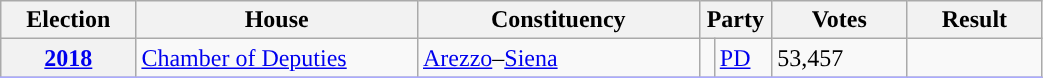<table class=wikitable style="width:55%; border:1px #AAAAFF solid">
<tr>
<th width=12%>Election</th>
<th width=25%>House</th>
<th width=25%>Constituency</th>
<th width=5% colspan="2">Party</th>
<th width=12%>Votes</th>
<th width=12%>Result</th>
</tr>
<tr>
<th><a href='#'>2018</a></th>
<td><a href='#'>Chamber of Deputies</a></td>
<td><a href='#'>Arezzo</a>–<a href='#'>Siena</a></td>
<td></td>
<td><a href='#'>PD</a></td>
<td>53,457</td>
<td></td>
</tr>
<tr>
</tr>
</table>
